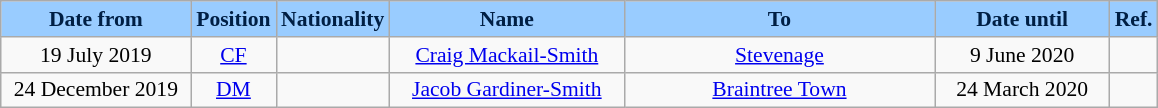<table class="wikitable"  style="text-align:center; font-size:90%; ">
<tr>
<th style="background:#99ccff; color:#001f44; width:120px;">Date from</th>
<th style="background:#99ccff; color:#001f44; width:50px;">Position</th>
<th style="background:#99ccff; color:#001f44; width:50px;">Nationality</th>
<th style="background:#99ccff; color:#001f44; width:150px;">Name</th>
<th style="background:#99ccff; color:#001f44; width:200px;">To</th>
<th style="background:#99ccff; color:#001f44; width:110px;">Date until</th>
<th style="background:#99ccff; color:#001f44; width:25px;">Ref.</th>
</tr>
<tr>
<td>19 July 2019</td>
<td><a href='#'>CF</a></td>
<td></td>
<td><a href='#'>Craig Mackail-Smith</a></td>
<td> <a href='#'>Stevenage</a></td>
<td>9 June 2020</td>
<td></td>
</tr>
<tr>
<td>24 December 2019</td>
<td><a href='#'>DM</a></td>
<td></td>
<td><a href='#'>Jacob Gardiner-Smith</a></td>
<td> <a href='#'>Braintree Town</a></td>
<td>24 March 2020</td>
<td></td>
</tr>
</table>
